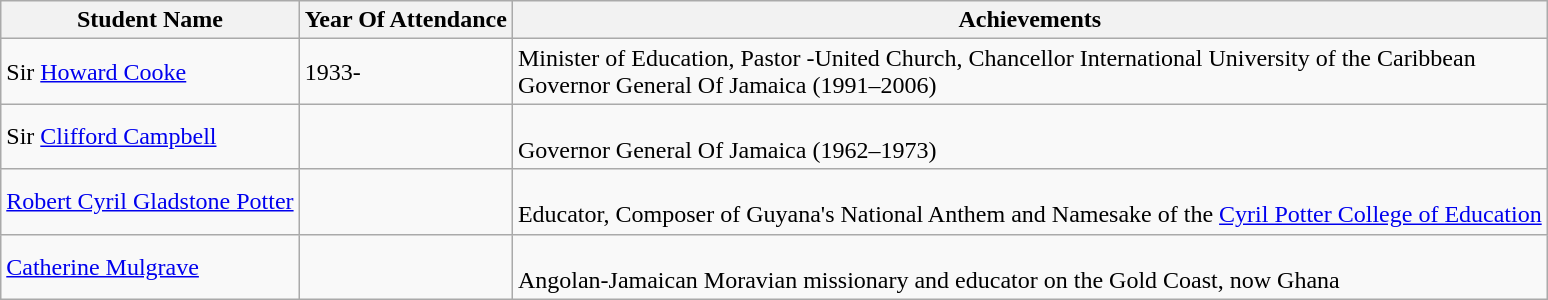<table class="wikitable">
<tr>
<th>Student Name</th>
<th>Year Of Attendance</th>
<th>Achievements</th>
</tr>
<tr>
<td>Sir <a href='#'>Howard Cooke</a></td>
<td>1933-</td>
<td>Minister of Education, Pastor -United Church, Chancellor International University of the Caribbean<br>Governor General Of Jamaica (1991–2006)</td>
</tr>
<tr>
<td>Sir <a href='#'>Clifford Campbell</a></td>
<td></td>
<td><br>Governor General Of Jamaica (1962–1973)</td>
</tr>
<tr>
<td><a href='#'>Robert Cyril Gladstone Potter</a></td>
<td></td>
<td><br>Educator, Composer of Guyana's National Anthem and Namesake of the <a href='#'>Cyril Potter College of Education</a></td>
</tr>
<tr>
<td><a href='#'>Catherine Mulgrave</a></td>
<td></td>
<td><br>Angolan-Jamaican Moravian missionary and educator on the Gold Coast, now Ghana</td>
</tr>
</table>
